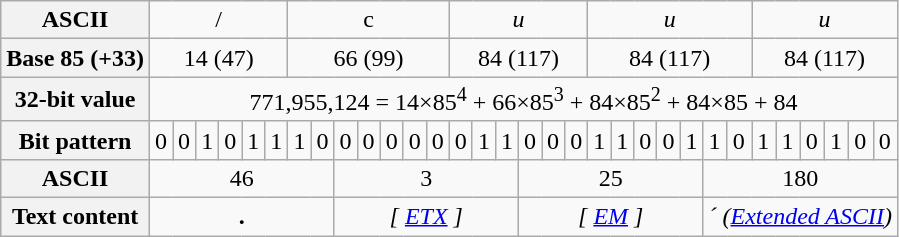<table class="wikitable">
<tr>
<th>ASCII</th>
<td colspan="6" align="center">/</td>
<td colspan="7" align="center">c</td>
<td colspan="6" align="center"><em>u</em></td>
<td colspan="7" align="center"><em>u</em></td>
<td colspan="6" align="center"><em>u</em></td>
</tr>
<tr>
<th>Base 85 (+33)</th>
<td colspan="6" align="center">14 (47)</td>
<td colspan="7" align="center">66 (99)</td>
<td colspan="6" align="center">84 (117)</td>
<td colspan="7" align="center">84 (117)</td>
<td colspan="6" align="center">84 (117)</td>
</tr>
<tr>
<th>32-bit value</th>
<td colspan="32" align="center">771,955,124 = 14×85<sup>4</sup> + 66×85<sup>3</sup> + 84×85<sup>2</sup> + 84×85 + 84</td>
</tr>
<tr>
<th>Bit pattern</th>
<td>0</td>
<td>0</td>
<td>1</td>
<td>0</td>
<td>1</td>
<td>1</td>
<td>1</td>
<td>0</td>
<td>0</td>
<td>0</td>
<td>0</td>
<td>0</td>
<td>0</td>
<td>0</td>
<td>1</td>
<td>1</td>
<td>0</td>
<td>0</td>
<td>0</td>
<td>1</td>
<td>1</td>
<td>0</td>
<td>0</td>
<td>1</td>
<td>1</td>
<td>0</td>
<td>1</td>
<td>1</td>
<td>0</td>
<td>1</td>
<td>0</td>
<td>0</td>
</tr>
<tr>
<th>ASCII</th>
<td colspan="8" align="center">46</td>
<td colspan="8" align="center">3</td>
<td colspan="8" align="center">25</td>
<td colspan="8" align="center">180</td>
</tr>
<tr>
<th>Text content</th>
<td colspan="8" align="center"><strong>.</strong></td>
<td colspan="8" align="center"><em>[ <a href='#'>ETX</a> ]</em></td>
<td colspan="8" align="center"><em>[ <a href='#'>EM</a> ]</em></td>
<td colspan="8" align="center"><em>´ (<a href='#'>Extended ASCII</a>)</em></td>
</tr>
</table>
